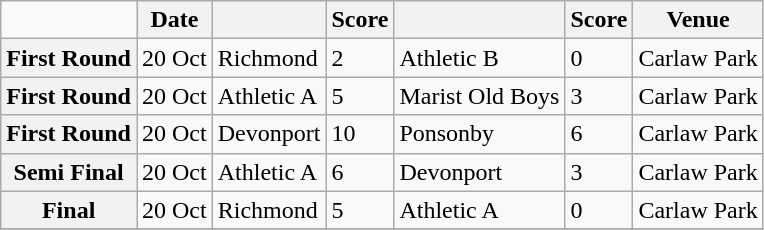<table class="wikitable mw-collapsible">
<tr>
<td></td>
<th scope="col">Date</th>
<th scope="col"></th>
<th scope="col">Score</th>
<th scope="col"></th>
<th scope="col">Score</th>
<th scope="col">Venue</th>
</tr>
<tr>
<th scope="row">First Round</th>
<td>20 Oct </td>
<td>Richmond</td>
<td>2</td>
<td>Athletic B</td>
<td>0</td>
<td>Carlaw Park</td>
</tr>
<tr>
<th scope="row">First Round</th>
<td>20 Oct</td>
<td>Athletic A</td>
<td>5</td>
<td>Marist Old Boys</td>
<td>3</td>
<td>Carlaw Park</td>
</tr>
<tr>
<th scope="row">First Round</th>
<td>20 Oct</td>
<td>Devonport</td>
<td>10</td>
<td>Ponsonby</td>
<td>6</td>
<td>Carlaw Park</td>
</tr>
<tr>
<th scope="row">Semi Final</th>
<td>20 Oct</td>
<td>Athletic A</td>
<td>6</td>
<td>Devonport</td>
<td>3</td>
<td>Carlaw Park</td>
</tr>
<tr>
<th scope="row">Final</th>
<td>20 Oct</td>
<td>Richmond</td>
<td>5</td>
<td>Athletic A</td>
<td>0</td>
<td>Carlaw Park</td>
</tr>
<tr>
</tr>
</table>
